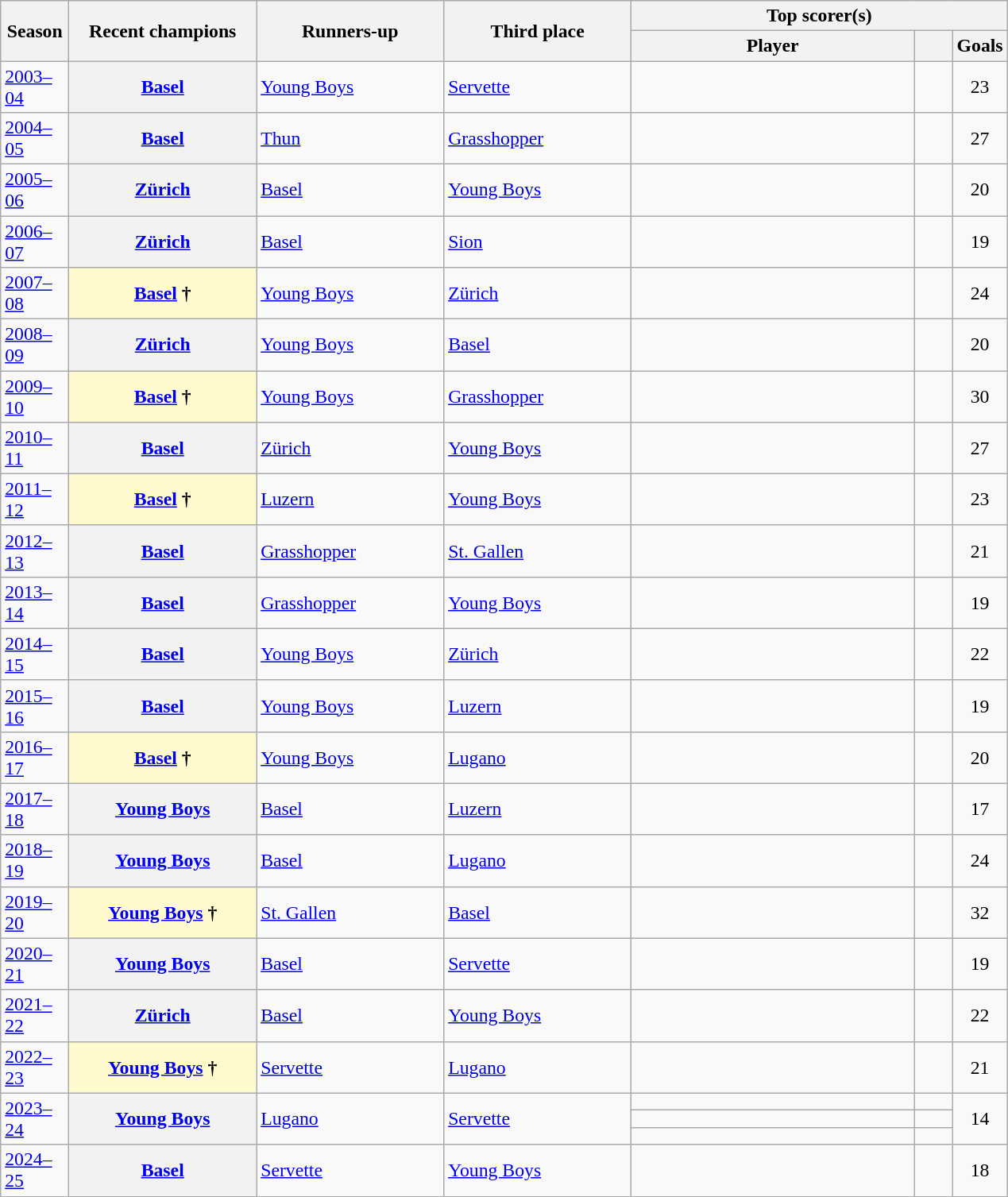<table class="wikitable sortable plainrowheaders" style="font-size:99%;">
<tr>
<th scope="col" rowspan=2 width=50>Season</th>
<th scope="col" rowspan=2 width=150>Recent champions<br></th>
<th scope="col" rowspan=2 width=150>Runners-up</th>
<th scope="col" rowspan=2 width=150>Third place</th>
<th scope="col" colspan=3>Top scorer(s)</th>
</tr>
<tr>
<th width=230>Player </th>
<th width=25></th>
<th>Goals</th>
</tr>
<tr>
<td align=left><a href='#'>2003–04</a></td>
<th scope="row"><a href='#'>Basel</a></th>
<td><a href='#'>Young Boys</a></td>
<td><a href='#'>Servette</a></td>
<td> </td>
<td align=center></td>
<td style="text-align:center">23</td>
</tr>
<tr>
<td align=left><a href='#'>2004–05</a></td>
<th scope="row"><a href='#'>Basel</a> </th>
<td><a href='#'>Thun</a></td>
<td><a href='#'>Grasshopper</a></td>
<td> </td>
<td align=center></td>
<td style="text-align:center">27</td>
</tr>
<tr>
<td align=left><a href='#'>2005–06</a></td>
<th scope="row"><a href='#'>Zürich</a></th>
<td><a href='#'>Basel</a></td>
<td><a href='#'>Young Boys</a></td>
<td> </td>
<td align=center></td>
<td style="text-align:center">20</td>
</tr>
<tr>
<td align=left><a href='#'>2006–07</a></td>
<th scope="row"><a href='#'>Zürich</a> </th>
<td><a href='#'>Basel</a></td>
<td><a href='#'>Sion</a></td>
<td> </td>
<td align=center></td>
<td style="text-align:center">19</td>
</tr>
<tr>
<td align=left><a href='#'>2007–08</a></td>
<th scope="row" style="background-color:#FFFACD"><a href='#'>Basel</a>  †</th>
<td><a href='#'>Young Boys</a></td>
<td><a href='#'>Zürich</a></td>
<td> </td>
<td align=center></td>
<td style="text-align:center">24</td>
</tr>
<tr>
<td align=left><a href='#'>2008–09</a></td>
<th scope="row"><a href='#'>Zürich</a> </th>
<td><a href='#'>Young Boys</a></td>
<td><a href='#'>Basel</a></td>
<td> </td>
<td align=center></td>
<td style="text-align:center">20</td>
</tr>
<tr>
<td align=left><a href='#'>2009–10</a></td>
<th scope="row" style="background-color:#FFFACD"><a href='#'>Basel</a>  †</th>
<td><a href='#'>Young Boys</a></td>
<td><a href='#'>Grasshopper</a></td>
<td> </td>
<td align=center></td>
<td style="text-align:center">30</td>
</tr>
<tr>
<td align=left><a href='#'>2010–11</a></td>
<th scope="row"><a href='#'>Basel</a> </th>
<td><a href='#'>Zürich</a></td>
<td><a href='#'>Young Boys</a></td>
<td> </td>
<td align=center></td>
<td style="text-align:center">27</td>
</tr>
<tr>
<td align=left><a href='#'>2011–12</a></td>
<th scope="row" style="background-color:#FFFACD"><a href='#'>Basel</a>  †</th>
<td><a href='#'>Luzern</a></td>
<td><a href='#'>Young Boys</a></td>
<td> </td>
<td align=center></td>
<td style="text-align:center">23</td>
</tr>
<tr>
<td align=left><a href='#'>2012–13</a></td>
<th scope="row"><a href='#'>Basel</a> </th>
<td><a href='#'>Grasshopper</a></td>
<td><a href='#'>St. Gallen</a></td>
<td> </td>
<td align=center></td>
<td style="text-align:center">21</td>
</tr>
<tr>
<td align=left><a href='#'>2013–14</a></td>
<th scope="row"><a href='#'>Basel</a> </th>
<td><a href='#'>Grasshopper</a></td>
<td><a href='#'>Young Boys</a></td>
<td> </td>
<td align=center></td>
<td style="text-align:center">19</td>
</tr>
<tr>
<td align=left><a href='#'>2014–15</a></td>
<th scope="row"><a href='#'>Basel</a> </th>
<td><a href='#'>Young Boys</a></td>
<td><a href='#'>Zürich</a></td>
<td> </td>
<td align=center></td>
<td style="text-align:center">22</td>
</tr>
<tr>
<td align=left><a href='#'>2015–16</a></td>
<th scope="row"><a href='#'>Basel</a> </th>
<td><a href='#'>Young Boys</a></td>
<td><a href='#'>Luzern</a></td>
<td> </td>
<td align=center></td>
<td style="text-align:center">19</td>
</tr>
<tr>
<td align=left><a href='#'>2016–17</a></td>
<th scope="row" style="background-color:#FFFACD"><a href='#'>Basel</a>  †</th>
<td><a href='#'>Young Boys</a></td>
<td><a href='#'>Lugano</a></td>
<td> </td>
<td align=center></td>
<td style="text-align:center">20</td>
</tr>
<tr>
<td align=left><a href='#'>2017–18</a></td>
<th scope="row"><a href='#'>Young Boys</a></th>
<td><a href='#'>Basel</a></td>
<td><a href='#'>Luzern</a></td>
<td> </td>
<td align=center></td>
<td style="text-align:center">17</td>
</tr>
<tr>
<td align=left><a href='#'>2018–19</a></td>
<th scope="row"><a href='#'>Young Boys</a> </th>
<td><a href='#'>Basel</a></td>
<td><a href='#'>Lugano</a></td>
<td> </td>
<td align=center></td>
<td style="text-align:center">24</td>
</tr>
<tr>
<td align=left><a href='#'>2019–20</a></td>
<th scope="row" style="background-color:#FFFACD"><a href='#'>Young Boys</a>  †</th>
<td><a href='#'>St. Gallen</a></td>
<td><a href='#'>Basel</a></td>
<td> </td>
<td align=center></td>
<td style="text-align:center">32</td>
</tr>
<tr>
<td align=left><a href='#'>2020–21</a></td>
<th scope="row"><a href='#'>Young Boys</a> </th>
<td><a href='#'>Basel</a></td>
<td><a href='#'>Servette</a></td>
<td> </td>
<td align=center></td>
<td style="text-align:center">19</td>
</tr>
<tr>
<td align=left><a href='#'>2021–22</a></td>
<th scope="row"><a href='#'>Zürich</a> </th>
<td><a href='#'>Basel</a></td>
<td><a href='#'>Young Boys</a></td>
<td> </td>
<td align=center></td>
<td style="text-align:center">22</td>
</tr>
<tr>
<td align=left><a href='#'>2022–23</a></td>
<th scope="row" style="background-color:#FFFACD"><a href='#'>Young Boys</a>  †</th>
<td><a href='#'>Servette</a></td>
<td><a href='#'>Lugano</a></td>
<td> </td>
<td align=center></td>
<td style="text-align:center">21</td>
</tr>
<tr>
<td align=left rowspan=3><a href='#'>2023–24</a></td>
<th scope="row" rowspan=3><a href='#'>Young Boys</a> </th>
<td rowspan=3><a href='#'>Lugano</a></td>
<td rowspan=3><a href='#'>Servette</a></td>
<td> </td>
<td align=center></td>
<td style="text-align:center" rowspan=3>14</td>
</tr>
<tr>
<td> </td>
<td align=center></td>
</tr>
<tr>
<td> </td>
<td align=center></td>
</tr>
<tr>
<td align=left><a href='#'>2024–25</a></td>
<th scope="row"><a href='#'>Basel</a> </th>
<td><a href='#'>Servette</a></td>
<td><a href='#'>Young Boys</a></td>
<td> </td>
<td align=center></td>
<td style="text-align:center">18</td>
</tr>
</table>
